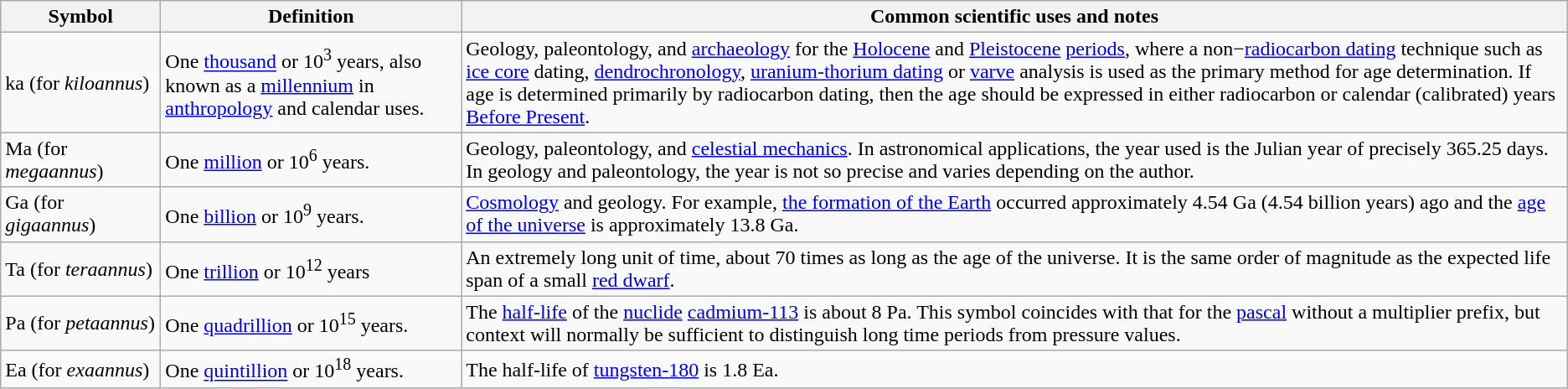<table class="wikitable">
<tr>
<th width=120pt>Symbol</th>
<th>Definition</th>
<th>Common scientific uses and notes</th>
</tr>
<tr>
<td> ka (for <em>kiloannus</em>)</td>
<td>One <a href='#'>thousand</a> or 10<sup>3</sup> years, also known as a <a href='#'>millennium</a> in <a href='#'>anthropology</a> and calendar uses.</td>
<td>Geology, paleontology, and <a href='#'>archaeology</a> for the <a href='#'>Holocene</a> and <a href='#'>Pleistocene</a> <a href='#'>periods</a>, where a non−<a href='#'>radiocarbon dating</a> technique such as <a href='#'>ice core</a> dating, <a href='#'>dendrochronology</a>, <a href='#'>uranium-thorium dating</a> or <a href='#'>varve</a> analysis is used as the primary method for age determination. If age is determined primarily by radiocarbon dating, then the age should be expressed in either radiocarbon or calendar (calibrated) years <a href='#'>Before Present</a>.</td>
</tr>
<tr>
<td> Ma (for <em>megaannus</em>)</td>
<td>One <a href='#'>million</a> or 10<sup>6</sup> years.</td>
<td>Geology, paleontology, and <a href='#'>celestial mechanics</a>. In astronomical applications, the year used is the Julian year of precisely 365.25 days. In geology and paleontology, the year is not so precise and varies depending on the author.</td>
</tr>
<tr>
<td> Ga (for <em>gigaannus</em>)</td>
<td>One <a href='#'>billion</a> or 10<sup>9</sup> years.</td>
<td><a href='#'>Cosmology</a> and geology. For example, <a href='#'>the formation of the Earth</a> occurred approximately 4.54 Ga (4.54 billion years) ago and the <a href='#'>age of the universe</a> is approximately 13.8 Ga.</td>
</tr>
<tr>
<td> Ta (for <em>teraannus</em>)</td>
<td>One <a href='#'>trillion</a> or 10<sup>12</sup> years</td>
<td>An extremely long unit of time, about 70 times as long as the age of the universe. It is the same order of magnitude as the expected life span of a small <a href='#'>red dwarf</a>.</td>
</tr>
<tr>
<td> Pa (for <em>petaannus</em>)</td>
<td>One <a href='#'>quadrillion</a> or 10<sup>15</sup> years.</td>
<td>The <a href='#'>half-life</a> of the <a href='#'>nuclide</a> <a href='#'>cadmium-113</a> is about 8 Pa. This symbol coincides with that for the <a href='#'>pascal</a> without a multiplier prefix, but context will normally be sufficient to distinguish long time periods from pressure values.</td>
</tr>
<tr>
<td> Ea (for <em>exaannus</em>)</td>
<td>One <a href='#'>quintillion</a> or 10<sup>18</sup> years.</td>
<td>The half-life of <a href='#'>tungsten-180</a> is 1.8 Ea.</td>
</tr>
</table>
